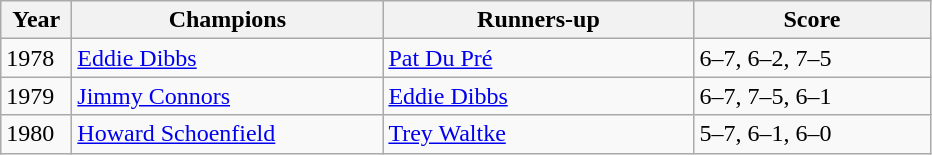<table class="wikitable">
<tr>
<th style="width:40px">Year</th>
<th style="width:200px">Champions</th>
<th style="width:200px">Runners-up</th>
<th style="width:150px" class="unsortable">Score</th>
</tr>
<tr>
<td>1978</td>
<td> <a href='#'>Eddie Dibbs</a></td>
<td> <a href='#'>Pat Du Pré</a></td>
<td>6–7, 6–2, 7–5</td>
</tr>
<tr>
<td>1979</td>
<td> <a href='#'>Jimmy Connors</a></td>
<td> <a href='#'>Eddie Dibbs</a></td>
<td>6–7, 7–5, 6–1</td>
</tr>
<tr>
<td>1980</td>
<td> <a href='#'>Howard Schoenfield</a></td>
<td> <a href='#'>Trey Waltke</a></td>
<td>5–7, 6–1, 6–0</td>
</tr>
</table>
